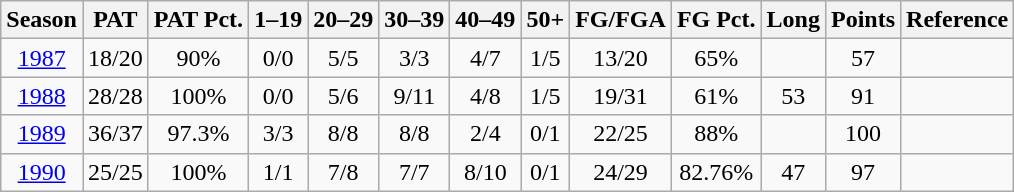<table class="wikitable" style="text-align:center">
<tr>
<th>Season</th>
<th>PAT</th>
<th>PAT Pct.</th>
<th>1–19</th>
<th>20–29</th>
<th>30–39</th>
<th>40–49</th>
<th>50+</th>
<th>FG/FGA</th>
<th>FG Pct.</th>
<th>Long</th>
<th>Points</th>
<th>Reference</th>
</tr>
<tr>
<td><a href='#'>1987</a></td>
<td>18/20</td>
<td>90%</td>
<td>0/0</td>
<td>5/5</td>
<td>3/3</td>
<td>4/7</td>
<td>1/5</td>
<td>13/20</td>
<td>65%</td>
<td></td>
<td>57</td>
<td></td>
</tr>
<tr>
<td><a href='#'>1988</a></td>
<td>28/28</td>
<td>100%</td>
<td>0/0</td>
<td>5/6</td>
<td>9/11</td>
<td>4/8</td>
<td>1/5</td>
<td>19/31</td>
<td>61%</td>
<td>53</td>
<td>91</td>
<td></td>
</tr>
<tr>
<td><a href='#'>1989</a></td>
<td>36/37</td>
<td>97.3%</td>
<td>3/3</td>
<td>8/8</td>
<td>8/8</td>
<td>2/4</td>
<td>0/1</td>
<td>22/25</td>
<td>88%</td>
<td></td>
<td>100</td>
<td></td>
</tr>
<tr>
<td><a href='#'>1990</a></td>
<td>25/25</td>
<td>100%</td>
<td>1/1</td>
<td>7/8</td>
<td>7/7</td>
<td>8/10</td>
<td>0/1</td>
<td>24/29</td>
<td>82.76%</td>
<td>47</td>
<td>97</td>
<td></td>
</tr>
</table>
